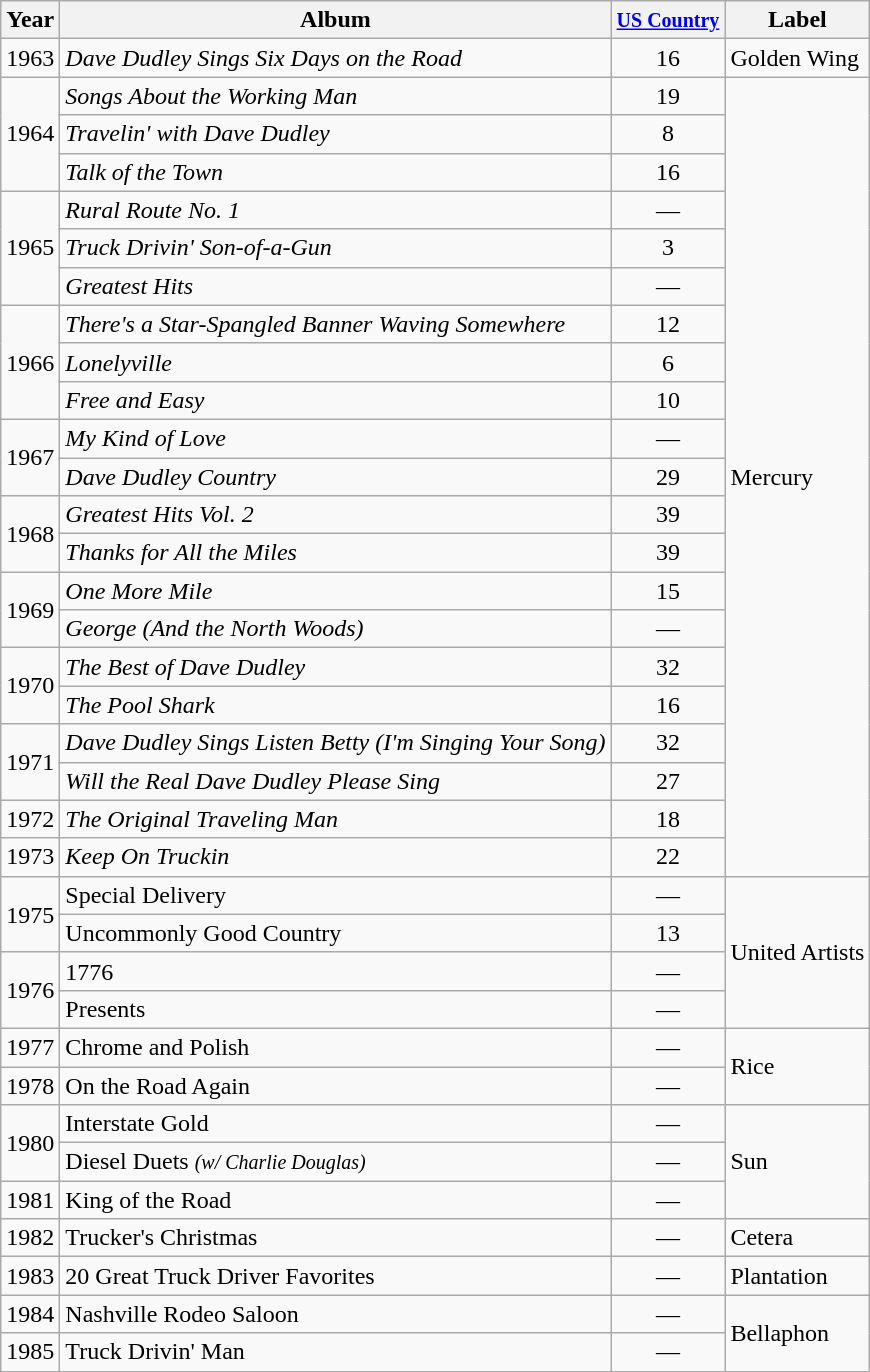<table class="wikitable">
<tr>
<th>Year</th>
<th>Album</th>
<th><small><a href='#'>US Country</a></small></th>
<th>Label</th>
</tr>
<tr>
<td>1963</td>
<td><em>Dave Dudley Sings Six Days on the Road</em></td>
<td align="center">16</td>
<td>Golden Wing</td>
</tr>
<tr>
<td rowspan="3">1964</td>
<td><em>Songs About the Working Man</em></td>
<td align="center">19</td>
<td rowspan="21">Mercury</td>
</tr>
<tr>
<td><em>Travelin' with Dave Dudley</em></td>
<td align="center">8</td>
</tr>
<tr>
<td><em>Talk of the Town</em></td>
<td align="center">16</td>
</tr>
<tr>
<td rowspan="3">1965</td>
<td><em>Rural Route No. 1</em></td>
<td align="center">—</td>
</tr>
<tr>
<td><em>Truck Drivin' Son-of-a-Gun</em></td>
<td align="center">3</td>
</tr>
<tr>
<td><em>Greatest Hits</em></td>
<td align="center">—</td>
</tr>
<tr>
<td rowspan="3">1966</td>
<td><em>There's a Star-Spangled Banner Waving Somewhere</em></td>
<td align="center">12</td>
</tr>
<tr>
<td><em>Lonelyville</em></td>
<td align="center">6</td>
</tr>
<tr>
<td><em>Free and Easy</em></td>
<td align="center">10</td>
</tr>
<tr>
<td rowspan="2">1967</td>
<td><em>My Kind of Love</em></td>
<td align="center">—</td>
</tr>
<tr>
<td><em>Dave Dudley Country</em></td>
<td align="center">29</td>
</tr>
<tr>
<td rowspan="2">1968</td>
<td><em>Greatest Hits Vol. 2</em></td>
<td align="center">39</td>
</tr>
<tr>
<td><em>Thanks for All the Miles</em></td>
<td align="center">39</td>
</tr>
<tr>
<td rowspan="2">1969</td>
<td><em>One More Mile</em></td>
<td align="center">15</td>
</tr>
<tr>
<td><em>George (And the North Woods)</em></td>
<td align="center">—</td>
</tr>
<tr>
<td rowspan="2">1970</td>
<td><em>The Best of Dave Dudley</em></td>
<td align="center">32</td>
</tr>
<tr>
<td><em>The Pool Shark</em></td>
<td align="center">16</td>
</tr>
<tr>
<td rowspan="2">1971</td>
<td><em>Dave Dudley Sings Listen Betty (I'm Singing Your Song)</em></td>
<td align="center">32</td>
</tr>
<tr>
<td><em>Will the Real Dave Dudley Please Sing</em></td>
<td align="center">27</td>
</tr>
<tr>
<td>1972</td>
<td><em>The Original Traveling Man</em></td>
<td align="center">18</td>
</tr>
<tr>
<td>1973</td>
<td><em>Keep On Truckin<strong></td>
<td align="center">22</td>
</tr>
<tr>
<td rowspan="2">1975</td>
<td></em>Special Delivery<em></td>
<td align="center">—</td>
<td rowspan="4">United Artists</td>
</tr>
<tr>
<td></em>Uncommonly Good Country<em></td>
<td align="center">13</td>
</tr>
<tr>
<td rowspan="2">1976</td>
<td></em>1776<em></td>
<td align="center">—</td>
</tr>
<tr>
<td></em>Presents<em></td>
<td align="center">—</td>
</tr>
<tr>
<td>1977</td>
<td></em>Chrome and Polish<em></td>
<td align="center">—</td>
<td rowspan="2">Rice</td>
</tr>
<tr>
<td>1978</td>
<td></em>On the Road Again<em></td>
<td align="center">—</td>
</tr>
<tr>
<td rowspan="2">1980</td>
<td></em>Interstate Gold<em></td>
<td align="center">—</td>
<td rowspan="3">Sun</td>
</tr>
<tr>
<td></em>Diesel Duets<em> <small>(w/ Charlie Douglas)</small></td>
<td align="center">—</td>
</tr>
<tr>
<td>1981</td>
<td></em>King of the Road<em></td>
<td align="center">—</td>
</tr>
<tr>
<td>1982</td>
<td></em>Trucker's Christmas<em></td>
<td align="center">—</td>
<td>Cetera</td>
</tr>
<tr>
<td>1983</td>
<td></em>20 Great Truck Driver Favorites<em></td>
<td align="center">—</td>
<td>Plantation</td>
</tr>
<tr>
<td>1984</td>
<td></em>Nashville Rodeo Saloon<em></td>
<td align="center">—</td>
<td rowspan="2">Bellaphon</td>
</tr>
<tr>
<td>1985</td>
<td></em>Truck Drivin' Man<em></td>
<td align="center">—</td>
</tr>
</table>
